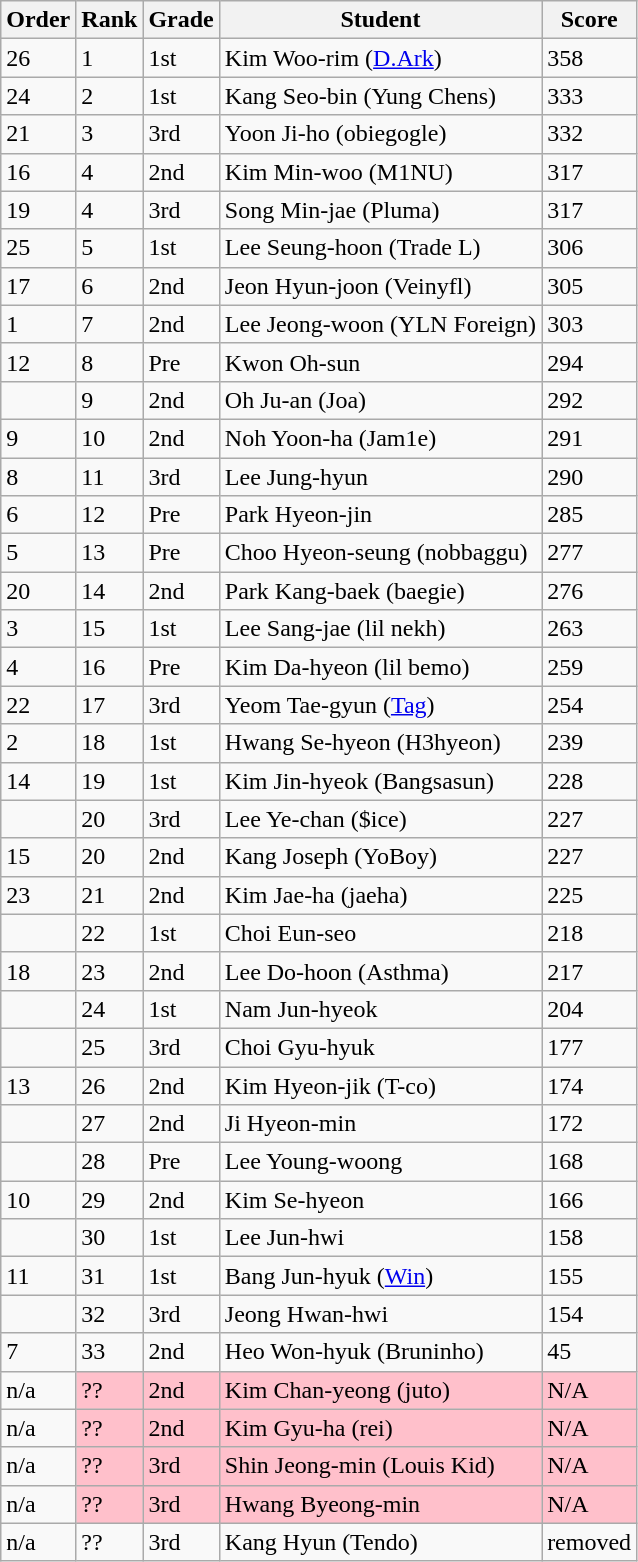<table class="wikitable sortable mw-collapsible mw-collapsed">
<tr>
<th>Order</th>
<th>Rank</th>
<th>Grade</th>
<th>Student</th>
<th>Score</th>
</tr>
<tr>
<td>26</td>
<td>1</td>
<td>1st</td>
<td>Kim Woo-rim (<a href='#'>D.Ark</a>)</td>
<td>358</td>
</tr>
<tr>
<td>24</td>
<td>2</td>
<td>1st</td>
<td>Kang Seo-bin (Yung Chens)</td>
<td>333</td>
</tr>
<tr>
<td>21</td>
<td>3</td>
<td>3rd</td>
<td>Yoon Ji-ho (obiegogle)</td>
<td>332</td>
</tr>
<tr>
<td>16</td>
<td>4</td>
<td>2nd</td>
<td>Kim Min-woo (M1NU)</td>
<td>317</td>
</tr>
<tr>
<td>19</td>
<td>4</td>
<td>3rd</td>
<td>Song Min-jae (Pluma)</td>
<td>317</td>
</tr>
<tr>
<td>25</td>
<td>5</td>
<td>1st</td>
<td>Lee Seung-hoon (Trade L)</td>
<td>306</td>
</tr>
<tr>
<td>17</td>
<td>6</td>
<td>2nd</td>
<td>Jeon Hyun-joon (Veinyfl)</td>
<td>305</td>
</tr>
<tr>
<td>1</td>
<td>7</td>
<td>2nd</td>
<td>Lee Jeong-woon (YLN Foreign)</td>
<td>303</td>
</tr>
<tr>
<td>12</td>
<td>8</td>
<td>Pre</td>
<td>Kwon Oh-sun</td>
<td>294</td>
</tr>
<tr>
<td></td>
<td>9</td>
<td>2nd</td>
<td>Oh Ju-an (Joa)</td>
<td>292</td>
</tr>
<tr>
<td>9</td>
<td>10</td>
<td>2nd</td>
<td>Noh Yoon-ha (Jam1e)</td>
<td>291</td>
</tr>
<tr>
<td>8</td>
<td>11</td>
<td>3rd</td>
<td>Lee Jung-hyun</td>
<td>290</td>
</tr>
<tr>
<td>6</td>
<td>12</td>
<td>Pre</td>
<td>Park Hyeon-jin</td>
<td>285</td>
</tr>
<tr>
<td>5</td>
<td>13</td>
<td>Pre</td>
<td>Choo Hyeon-seung (nobbaggu)</td>
<td>277</td>
</tr>
<tr>
<td>20</td>
<td>14</td>
<td>2nd</td>
<td>Park Kang-baek (baegie)</td>
<td>276</td>
</tr>
<tr>
<td>3</td>
<td>15</td>
<td>1st</td>
<td>Lee Sang-jae (lil nekh)</td>
<td>263</td>
</tr>
<tr>
<td>4</td>
<td>16</td>
<td>Pre</td>
<td>Kim Da-hyeon (lil bemo)</td>
<td>259</td>
</tr>
<tr>
<td>22</td>
<td>17</td>
<td>3rd</td>
<td>Yeom Tae-gyun (<a href='#'>Tag</a>)</td>
<td>254</td>
</tr>
<tr>
<td>2</td>
<td>18</td>
<td>1st</td>
<td>Hwang Se-hyeon (H3hyeon)</td>
<td>239</td>
</tr>
<tr>
<td>14</td>
<td>19</td>
<td>1st</td>
<td>Kim Jin-hyeok (Bangsasun)</td>
<td>228</td>
</tr>
<tr>
<td></td>
<td>20</td>
<td>3rd</td>
<td>Lee Ye-chan ($ice)</td>
<td>227</td>
</tr>
<tr>
<td>15</td>
<td>20</td>
<td>2nd</td>
<td>Kang Joseph (YoBoy)</td>
<td>227</td>
</tr>
<tr>
<td>23</td>
<td>21</td>
<td>2nd</td>
<td>Kim Jae-ha (jaeha)</td>
<td>225</td>
</tr>
<tr>
<td></td>
<td>22</td>
<td>1st</td>
<td>Choi Eun-seo</td>
<td>218</td>
</tr>
<tr>
<td>18</td>
<td>23</td>
<td>2nd</td>
<td>Lee Do-hoon (Asthma)</td>
<td>217</td>
</tr>
<tr>
<td></td>
<td>24</td>
<td>1st</td>
<td>Nam Jun-hyeok</td>
<td>204</td>
</tr>
<tr>
<td></td>
<td>25</td>
<td>3rd</td>
<td>Choi Gyu-hyuk</td>
<td>177</td>
</tr>
<tr>
<td>13</td>
<td>26</td>
<td>2nd</td>
<td>Kim Hyeon-jik (T-co)</td>
<td>174</td>
</tr>
<tr>
<td></td>
<td>27</td>
<td>2nd</td>
<td>Ji Hyeon-min</td>
<td>172</td>
</tr>
<tr>
<td></td>
<td>28</td>
<td>Pre</td>
<td>Lee Young-woong</td>
<td>168</td>
</tr>
<tr>
<td>10</td>
<td>29</td>
<td>2nd</td>
<td>Kim Se-hyeon</td>
<td>166</td>
</tr>
<tr>
<td></td>
<td>30</td>
<td>1st</td>
<td>Lee Jun-hwi</td>
<td>158</td>
</tr>
<tr>
<td>11</td>
<td>31</td>
<td>1st</td>
<td>Bang Jun-hyuk (<a href='#'>Win</a>)</td>
<td>155</td>
</tr>
<tr>
<td></td>
<td>32</td>
<td>3rd</td>
<td>Jeong Hwan-hwi</td>
<td>154</td>
</tr>
<tr>
<td>7</td>
<td>33</td>
<td>2nd</td>
<td>Heo Won-hyuk (Bruninho)</td>
<td>45</td>
</tr>
<tr>
<td>n/a</td>
<td style="background:pink">??</td>
<td style="background:pink">2nd</td>
<td style="background:pink">Kim Chan-yeong (juto)</td>
<td style="background:pink">N/A</td>
</tr>
<tr>
<td>n/a</td>
<td style="background:pink">??</td>
<td style="background:pink">2nd</td>
<td style="background:pink">Kim Gyu-ha (rei)</td>
<td style="background:pink">N/A</td>
</tr>
<tr>
<td>n/a</td>
<td style="background:pink">??</td>
<td style="background:pink">3rd</td>
<td style="background:pink">Shin Jeong-min (Louis Kid)</td>
<td style="background:pink">N/A</td>
</tr>
<tr>
<td>n/a</td>
<td style="background:pink">??</td>
<td style="background:pink">3rd</td>
<td style="background:pink">Hwang Byeong-min</td>
<td style="background:pink">N/A</td>
</tr>
<tr>
<td>n/a</td>
<td>??</td>
<td>3rd</td>
<td>Kang Hyun (Tendo)</td>
<td>removed</td>
</tr>
</table>
